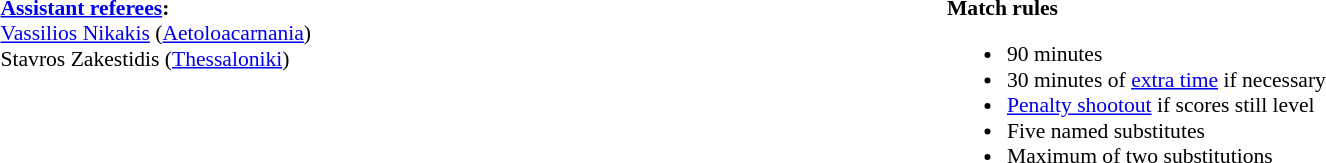<table width=100% style="font-size: 90%">
<tr>
<td width=50% valign=top><br><strong><a href='#'>Assistant referees</a>:</strong>
<br><a href='#'>Vassilios Nikakis</a> (<a href='#'>Aetoloacarnania</a>)
<br>Stavros Zakestidis (<a href='#'>Thessaloniki</a>)</td>
<td width=50% valign=top><br><strong>Match rules</strong><ul><li>90 minutes</li><li>30 minutes of <a href='#'>extra time</a> if necessary</li><li><a href='#'>Penalty shootout</a> if scores still level</li><li>Five named substitutes</li><li>Maximum of two substitutions</li></ul></td>
</tr>
</table>
